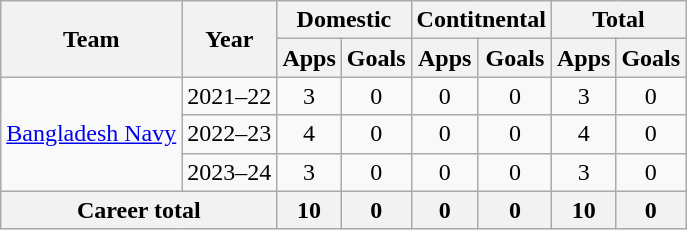<table class="wikitable" style="text-align:center;">
<tr>
<th rowspan=2>Team</th>
<th rowspan=2>Year</th>
<th colspan=2>Domestic</th>
<th colspan=2>Contitnental</th>
<th colspan=2>Total</th>
</tr>
<tr>
<th>Apps</th>
<th>Goals</th>
<th>Apps</th>
<th>Goals</th>
<th>Apps</th>
<th>Goals</th>
</tr>
<tr>
<td rowspan="3"><a href='#'>Bangladesh Navy</a></td>
<td>2021–22</td>
<td>3</td>
<td>0</td>
<td>0</td>
<td>0</td>
<td>3</td>
<td>0</td>
</tr>
<tr>
<td>2022–23</td>
<td>4</td>
<td>0</td>
<td>0</td>
<td>0</td>
<td>4</td>
<td>0</td>
</tr>
<tr>
<td>2023–24</td>
<td>3</td>
<td>0</td>
<td>0</td>
<td>0</td>
<td>3</td>
<td>0</td>
</tr>
<tr>
<th colspan="2">Career total</th>
<th>10</th>
<th>0</th>
<th>0</th>
<th>0</th>
<th>10</th>
<th>0</th>
</tr>
</table>
